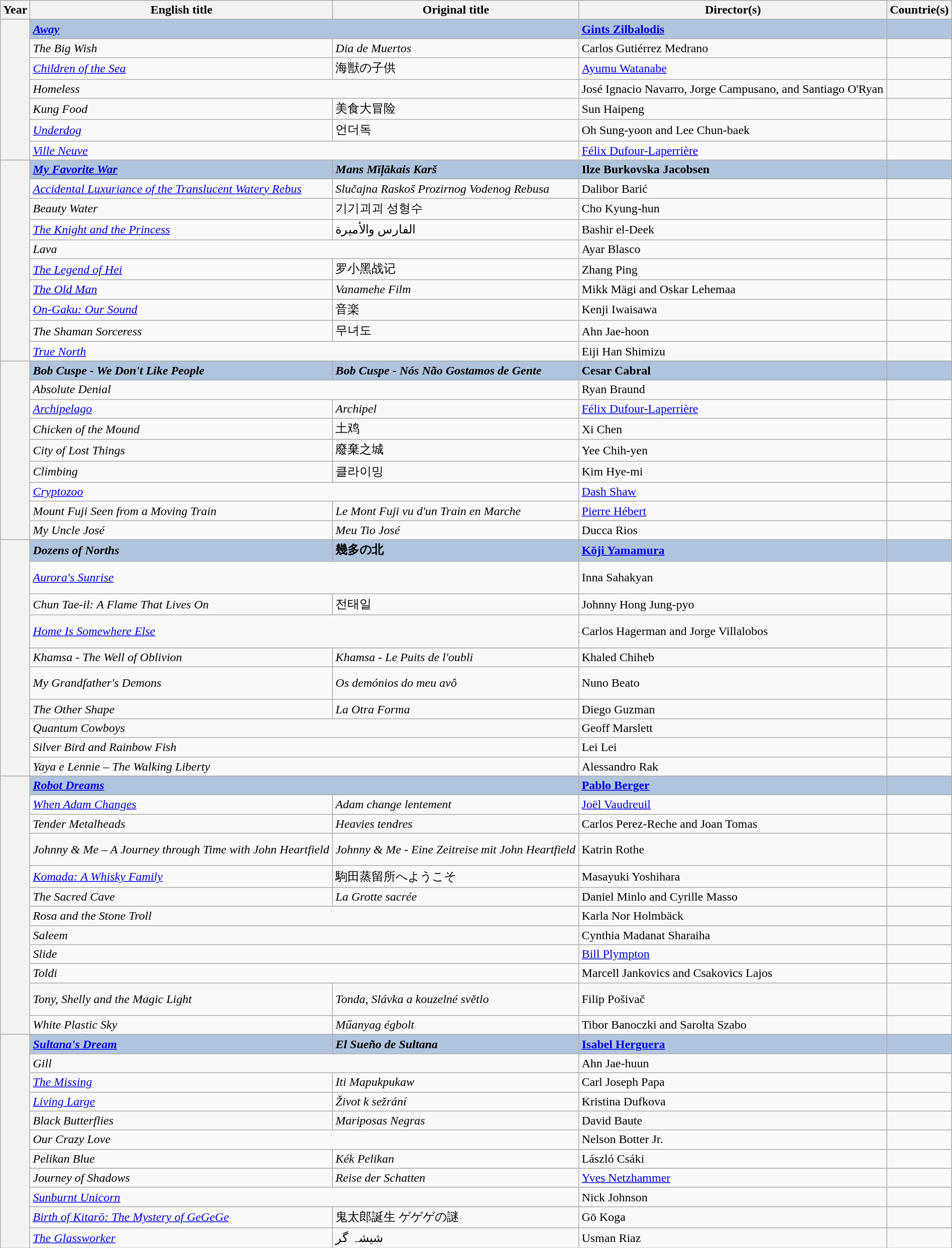<table class="wikitable sortable" style="width:100%; margin-bottom:6px" cellpadding="5">
<tr>
<th scope="col">Year</th>
<th scope="col">English title</th>
<th scope="col">Original title</th>
<th scope="col">Director(s)</th>
<th scope="col">Countrie(s)</th>
</tr>
<tr>
<th rowspan="7"></th>
<td colspan="2" style="background:#B0C4DE;"><strong><em><a href='#'>Away</a></em></strong></td>
<td style="background:#B0C4DE;"><strong><a href='#'>Gints Zilbalodis</a></strong></td>
<td style="background:#B0C4DE;"><strong></strong></td>
</tr>
<tr>
<td><em>The Big Wish</em></td>
<td><em>Dia de Muertos</em></td>
<td>Carlos Gutiérrez Medrano</td>
<td></td>
</tr>
<tr>
<td><em><a href='#'>Children of the Sea</a></em></td>
<td>海獣の子供</td>
<td><a href='#'>Ayumu Watanabe</a></td>
<td></td>
</tr>
<tr>
<td colspan="2"><em>Homeless</em></td>
<td>José Ignacio Navarro, Jorge Campusano, and Santiago O'Ryan</td>
<td><br></td>
</tr>
<tr>
<td><em>Kung Food</em></td>
<td>美食大冒险</td>
<td>Sun Haipeng</td>
<td></td>
</tr>
<tr>
<td><em><a href='#'>Underdog</a></em></td>
<td>언더독</td>
<td>Oh Sung-yoon and Lee Chun-baek</td>
<td></td>
</tr>
<tr>
<td colspan="2"><em><a href='#'>Ville Neuve</a></em></td>
<td><a href='#'>Félix Dufour-Laperrière</a></td>
<td></td>
</tr>
<tr>
<th rowspan="10"></th>
<td style="background:#B0C4DE;"><strong><em><a href='#'>My Favorite War</a></em></strong></td>
<td style="background:#B0C4DE;"><strong><em>Mans Mīļākais Karš</em></strong></td>
<td style="background:#B0C4DE;"><strong>Ilze Burkovska Jacobsen</strong></td>
<td style="background:#B0C4DE;"><strong><br></strong></td>
</tr>
<tr>
<td><em><a href='#'>Accidental Luxuriance of the Translucent Watery Rebus</a></em></td>
<td><em>Slučajna Raskoš Prozirnog Vodenog Rebusa</em></td>
<td>Dalibor Barić</td>
<td></td>
</tr>
<tr>
<td><em>Beauty Water</em></td>
<td>기기괴괴 성형수</td>
<td>Cho Kyung-hun</td>
<td></td>
</tr>
<tr>
<td><em><a href='#'>The Knight and the Princess</a></em></td>
<td>الفارس والأميرة</td>
<td>Bashir el-Deek</td>
<td></td>
</tr>
<tr>
<td colspan="2"><em>Lava</em></td>
<td>Ayar Blasco</td>
<td></td>
</tr>
<tr>
<td><em><a href='#'>The Legend of Hei</a></em></td>
<td>罗小黑战记</td>
<td>Zhang Ping</td>
<td></td>
</tr>
<tr>
<td><em><a href='#'>The Old Man</a></em></td>
<td><em>Vanamehe Film</em></td>
<td>Mikk Mägi and Oskar Lehemaa</td>
<td></td>
</tr>
<tr>
<td><em><a href='#'>On-Gaku: Our Sound</a></em></td>
<td>音楽</td>
<td>Kenji Iwaisawa</td>
<td></td>
</tr>
<tr>
<td><em>The Shaman Sorceress</em></td>
<td>무녀도</td>
<td>Ahn Jae-hoon</td>
<td></td>
</tr>
<tr>
<td colspan="2"><em><a href='#'>True North</a></em></td>
<td>Eiji Han Shimizu</td>
<td><br></td>
</tr>
<tr>
<th rowspan="9"></th>
<td style="background:#B0C4DE;"><strong><em>Bob Cuspe - We Don't Like People</em></strong></td>
<td style="background:#B0C4DE;"><strong><em>Bob Cuspe - Nós Não Gostamos de Gente</em></strong></td>
<td style="background:#B0C4DE;"><strong>Cesar Cabral</strong></td>
<td style="background:#B0C4DE;"><strong></strong></td>
</tr>
<tr>
<td colspan="2"><em>Absolute Denial</em></td>
<td>Ryan Braund</td>
<td></td>
</tr>
<tr>
<td><em><a href='#'>Archipelago</a></em></td>
<td><em>Archipel</em></td>
<td><a href='#'>Félix Dufour-Laperrière</a></td>
<td></td>
</tr>
<tr>
<td><em>Chicken of the Mound</em></td>
<td>土鸡</td>
<td>Xi Chen</td>
<td><br></td>
</tr>
<tr>
<td><em>City of Lost Things</em></td>
<td>廢棄之城</td>
<td>Yee Chih-yen</td>
<td></td>
</tr>
<tr>
<td><em>Climbing</em></td>
<td>클라이밍</td>
<td>Kim Hye-mi</td>
<td></td>
</tr>
<tr>
<td colspan="2"><em><a href='#'>Cryptozoo</a></em></td>
<td><a href='#'>Dash Shaw</a></td>
<td></td>
</tr>
<tr>
<td><em>Mount Fuji Seen from a Moving Train</em></td>
<td><em>Le Mont Fuji vu d'un Train en Marche</em></td>
<td><a href='#'>Pierre Hébert</a></td>
<td></td>
</tr>
<tr>
<td><em>My Uncle José</em></td>
<td><em>Meu Tio José</em></td>
<td>Ducca Rios</td>
<td></td>
</tr>
<tr>
<th rowspan="10"></th>
<td style="background:#B0C4DE;"><strong><em>Dozens of Norths</em></strong></td>
<td style="background:#B0C4DE;"><strong>幾多の北</strong></td>
<td style="background:#B0C4DE;"><strong><a href='#'>Kōji Yamamura</a></strong></td>
<td style="background:#B0C4DE;"><strong></strong></td>
</tr>
<tr>
<td colspan="2"><em><a href='#'>Aurora's Sunrise</a></em></td>
<td>Inna Sahakyan</td>
<td><br><br></td>
</tr>
<tr>
<td><em>Chun Tae-il: A Flame That Lives On</em></td>
<td>전태일</td>
<td>Johnny Hong Jung-pyo</td>
<td></td>
</tr>
<tr>
<td colspan="2"><em><a href='#'>Home Is Somewhere Else</a></em></td>
<td>Carlos Hagerman and Jorge Villalobos</td>
<td><br><br></td>
</tr>
<tr>
<td><em>Khamsa - The Well of Oblivion</em></td>
<td><em>Khamsa - Le Puits de l'oubli</em></td>
<td>Khaled Chiheb</td>
<td><br></td>
</tr>
<tr>
<td><em>My Grandfather's Demons</em></td>
<td><em>Os demónios do meu avô</em></td>
<td>Nuno Beato</td>
<td><br><br></td>
</tr>
<tr>
<td><em>The Other Shape</em></td>
<td><em>La Otra Forma</em></td>
<td>Diego Guzman</td>
<td></td>
</tr>
<tr>
<td colspan="2"><em>Quantum Cowboys</em></td>
<td>Geoff Marslett</td>
<td></td>
</tr>
<tr>
<td colspan="2"><em>Silver Bird and Rainbow Fish</em></td>
<td>Lei Lei</td>
<td><br></td>
</tr>
<tr>
<td colspan="2"><em>Yaya e Lennie – The Walking Liberty</em></td>
<td>Alessandro Rak</td>
<td><br></td>
</tr>
<tr>
<th rowspan="12"></th>
<td colspan="2" style="background:#B0C4DE;"><strong><em><a href='#'>Robot Dreams</a></em></strong></td>
<td style="background:#B0C4DE;"><strong><a href='#'>Pablo Berger</a></strong></td>
<td style="background:#B0C4DE;"><br></td>
</tr>
<tr>
<td><em><a href='#'>When Adam Changes</a></em></td>
<td><em>Adam change lentement</em></td>
<td><a href='#'>Joël Vaudreuil</a></td>
<td></td>
</tr>
<tr>
<td><em>Tender Metalheads</em></td>
<td><em>Heavies tendres</em></td>
<td>Carlos Perez-Reche and Joan Tomas</td>
<td></td>
</tr>
<tr>
<td><em>Johnny & Me – A Journey through Time with John Heartfield</em></td>
<td><em>Johnny & Me - Eine Zeitreise mit John Heartfield</em></td>
<td>Katrin Rothe</td>
<td><br><br></td>
</tr>
<tr>
<td><em><a href='#'>Komada: A Whisky Family</a></em></td>
<td>駒田蒸留所へようこそ</td>
<td>Masayuki Yoshihara</td>
<td></td>
</tr>
<tr>
<td><em>The Sacred Cave</em></td>
<td><em>La Grotte sacrée</em></td>
<td>Daniel Minlo and Cyrille Masso</td>
<td></td>
</tr>
<tr>
<td colspan="2"><em>Rosa and the Stone Troll</em></td>
<td>Karla Nor Holmbäck</td>
<td></td>
</tr>
<tr>
<td colspan="2"><em>Saleem</em></td>
<td>Cynthia Madanat Sharaiha</td>
<td></td>
</tr>
<tr>
<td colspan="2"><em>Slide</em></td>
<td><a href='#'>Bill Plympton</a></td>
<td></td>
</tr>
<tr>
<td colspan="2"><em>Toldi</em></td>
<td>Marcell Jankovics and Csakovics Lajos</td>
<td></td>
</tr>
<tr>
<td><em>Tony, Shelly and the Magic Light</em></td>
<td><em>Tonda, Slávka a kouzelné světlo</em></td>
<td>Filip Pošivač</td>
<td><br><br></td>
</tr>
<tr>
<td><em>White Plastic Sky</em></td>
<td><em>Műanyag égbolt</em></td>
<td>Tibor Banoczki and Sarolta Szabo</td>
<td><br></td>
</tr>
<tr>
<th rowspan="11" align="center"></th>
<td style="background:#B0C4DE;"><strong><em><a href='#'>Sultana's Dream</a></em></strong></td>
<td style="background:#B0C4DE;"><strong><em>El Sueño de Sultana</em></strong></td>
<td style="background:#B0C4DE;"><strong><a href='#'>Isabel Herguera</a></strong></td>
<td style="background:#B0C4DE;"><br></td>
</tr>
<tr>
<td colspan="2"><em>Gill</em></td>
<td>Ahn Jae-huun</td>
<td></td>
</tr>
<tr>
<td><em><a href='#'>The Missing</a></em></td>
<td><em>Iti Mapukpukaw</em></td>
<td>Carl Joseph Papa</td>
<td></td>
</tr>
<tr>
<td><em><a href='#'>Living Large</a></em></td>
<td><em>Život k sežrání</em></td>
<td>Kristina Dufkova</td>
<td></td>
</tr>
<tr>
<td><em>Black Butterflies</em></td>
<td><em>Mariposas Negras</em></td>
<td>David Baute</td>
<td><br></td>
</tr>
<tr>
<td colspan="2"><em>Our Crazy Love</em></td>
<td>Nelson Botter Jr.</td>
<td></td>
</tr>
<tr>
<td><em>Pelikan Blue</em></td>
<td><em>Kék Pelikan</em></td>
<td>László Csáki</td>
<td></td>
</tr>
<tr>
<td><em>Journey of Shadows</em></td>
<td><em>Reise der Schatten</em></td>
<td><a href='#'>Yves Netzhammer</a></td>
<td></td>
</tr>
<tr>
<td colspan="2"><em><a href='#'>Sunburnt Unicorn</a></em></td>
<td>Nick Johnson</td>
<td></td>
</tr>
<tr>
<td><em><a href='#'>Birth of Kitarō: The Mystery of GeGeGe</a></em></td>
<td>鬼太郎誕生 ゲゲゲの謎</td>
<td>Gō Koga</td>
<td></td>
</tr>
<tr>
<td><em><a href='#'>The Glassworker</a></em></td>
<td>شیشہ گر</td>
<td>Usman Riaz</td>
<td><br></td>
</tr>
</table>
